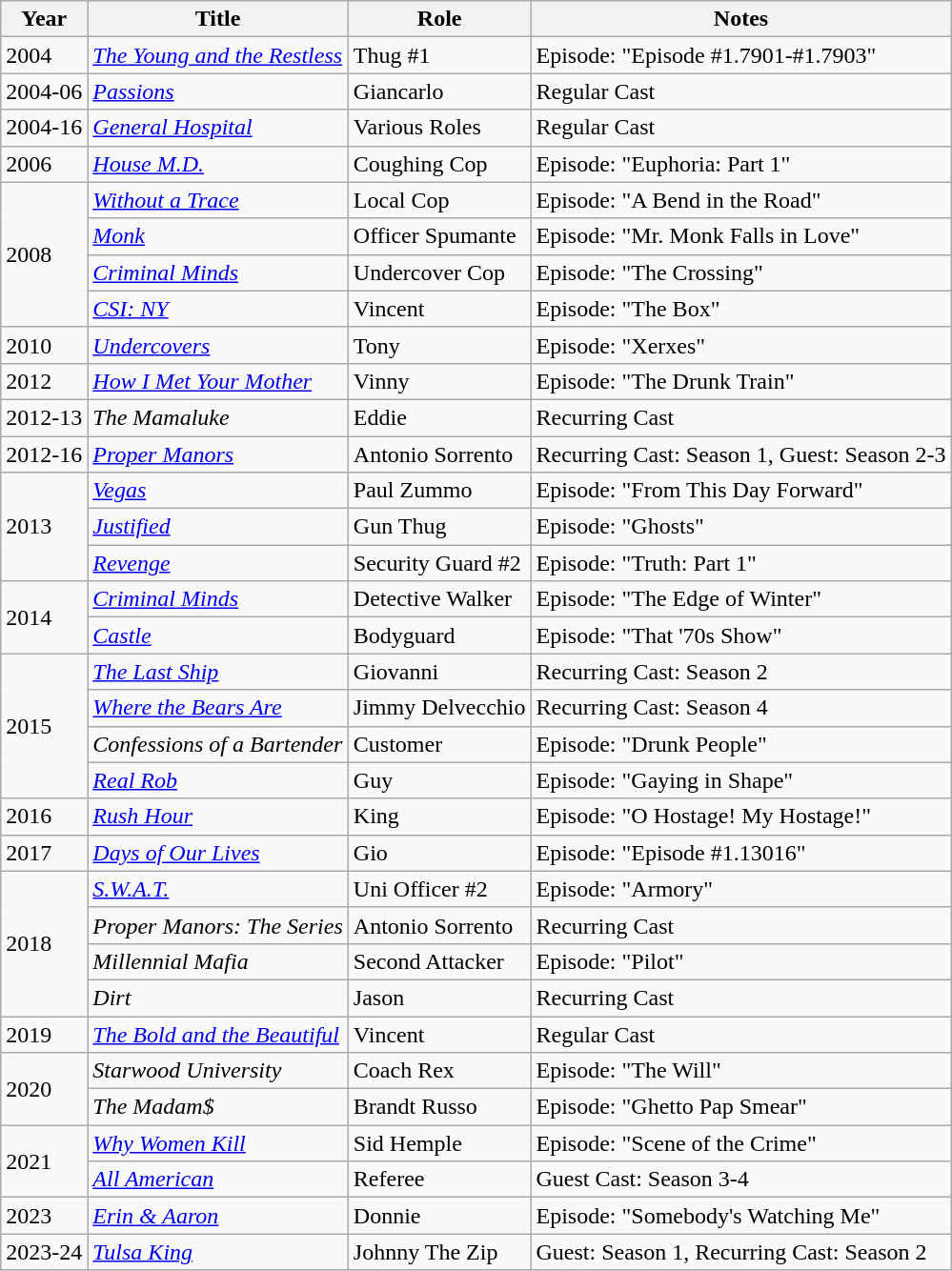<table class="wikitable sortable">
<tr>
<th>Year</th>
<th>Title</th>
<th>Role</th>
<th>Notes</th>
</tr>
<tr>
<td>2004</td>
<td><em><a href='#'>The Young and the Restless</a></em></td>
<td>Thug #1</td>
<td>Episode: "Episode #1.7901-#1.7903"</td>
</tr>
<tr>
<td>2004-06</td>
<td><em><a href='#'>Passions</a></em></td>
<td>Giancarlo</td>
<td>Regular Cast</td>
</tr>
<tr>
<td>2004-16</td>
<td><em><a href='#'>General Hospital</a></em></td>
<td>Various Roles</td>
<td>Regular Cast</td>
</tr>
<tr>
<td>2006</td>
<td><em><a href='#'>House M.D.</a></em></td>
<td>Coughing Cop</td>
<td>Episode: "Euphoria: Part 1"</td>
</tr>
<tr>
<td rowspan="4">2008</td>
<td><em><a href='#'>Without a Trace</a></em></td>
<td>Local Cop</td>
<td>Episode: "A Bend in the Road"</td>
</tr>
<tr>
<td><em><a href='#'>Monk</a></em></td>
<td>Officer Spumante</td>
<td>Episode: "Mr. Monk Falls in Love"</td>
</tr>
<tr>
<td><em><a href='#'>Criminal Minds</a></em></td>
<td>Undercover Cop</td>
<td>Episode: "The Crossing"</td>
</tr>
<tr>
<td><em><a href='#'>CSI: NY</a></em></td>
<td>Vincent</td>
<td>Episode: "The Box"</td>
</tr>
<tr>
<td>2010</td>
<td><em><a href='#'>Undercovers</a></em></td>
<td>Tony</td>
<td>Episode: "Xerxes"</td>
</tr>
<tr>
<td>2012</td>
<td><em><a href='#'>How I Met Your Mother</a></em></td>
<td>Vinny</td>
<td>Episode: "The Drunk Train"</td>
</tr>
<tr>
<td>2012-13</td>
<td><em>The Mamaluke</em></td>
<td>Eddie</td>
<td>Recurring Cast</td>
</tr>
<tr>
<td>2012-16</td>
<td><em><a href='#'>Proper Manors</a></em></td>
<td>Antonio Sorrento</td>
<td>Recurring Cast: Season 1, Guest: Season 2-3</td>
</tr>
<tr>
<td rowspan="3">2013</td>
<td><em><a href='#'>Vegas</a></em></td>
<td>Paul Zummo</td>
<td>Episode: "From This Day Forward"</td>
</tr>
<tr>
<td><em><a href='#'>Justified</a></em></td>
<td>Gun Thug</td>
<td>Episode: "Ghosts"</td>
</tr>
<tr>
<td><em><a href='#'>Revenge</a></em></td>
<td>Security Guard #2</td>
<td>Episode: "Truth: Part 1"</td>
</tr>
<tr>
<td rowspan="2">2014</td>
<td><em><a href='#'>Criminal Minds</a></em></td>
<td>Detective Walker</td>
<td>Episode: "The Edge of Winter"</td>
</tr>
<tr>
<td><em><a href='#'>Castle</a></em></td>
<td>Bodyguard</td>
<td>Episode: "That '70s Show"</td>
</tr>
<tr>
<td rowspan="4">2015</td>
<td><em><a href='#'>The Last Ship</a></em></td>
<td>Giovanni</td>
<td>Recurring Cast: Season 2</td>
</tr>
<tr>
<td><em><a href='#'>Where the Bears Are</a></em></td>
<td>Jimmy Delvecchio</td>
<td>Recurring Cast: Season 4</td>
</tr>
<tr>
<td><em>Confessions of a Bartender</em></td>
<td>Customer</td>
<td>Episode: "Drunk People"</td>
</tr>
<tr>
<td><em><a href='#'>Real Rob</a></em></td>
<td>Guy</td>
<td>Episode: "Gaying in Shape"</td>
</tr>
<tr>
<td>2016</td>
<td><em><a href='#'>Rush Hour</a></em></td>
<td>King</td>
<td>Episode: "O Hostage! My Hostage!"</td>
</tr>
<tr>
<td>2017</td>
<td><em><a href='#'>Days of Our Lives</a></em></td>
<td>Gio</td>
<td>Episode: "Episode #1.13016"</td>
</tr>
<tr>
<td rowspan="4">2018</td>
<td><em><a href='#'>S.W.A.T.</a></em></td>
<td>Uni Officer #2</td>
<td>Episode: "Armory"</td>
</tr>
<tr>
<td><em>Proper Manors: The Series</em></td>
<td>Antonio Sorrento</td>
<td>Recurring Cast</td>
</tr>
<tr>
<td><em>Millennial Mafia</em></td>
<td>Second Attacker</td>
<td>Episode: "Pilot"</td>
</tr>
<tr>
<td><em>Dirt</em></td>
<td>Jason</td>
<td>Recurring Cast</td>
</tr>
<tr>
<td>2019</td>
<td><em><a href='#'>The Bold and the Beautiful</a></em></td>
<td>Vincent</td>
<td>Regular Cast</td>
</tr>
<tr>
<td rowspan="2">2020</td>
<td><em>Starwood University</em></td>
<td>Coach Rex</td>
<td>Episode: "The Will"</td>
</tr>
<tr>
<td><em>The Madam$</em></td>
<td>Brandt Russo</td>
<td>Episode: "Ghetto Pap Smear"</td>
</tr>
<tr>
<td rowspan="2">2021</td>
<td><em><a href='#'>Why Women Kill</a></em></td>
<td>Sid Hemple</td>
<td>Episode: "Scene of the Crime"</td>
</tr>
<tr>
<td><em><a href='#'>All American</a></em></td>
<td>Referee</td>
<td>Guest Cast: Season 3-4</td>
</tr>
<tr>
<td>2023</td>
<td><em><a href='#'>Erin & Aaron</a></em></td>
<td>Donnie</td>
<td>Episode: "Somebody's Watching Me"</td>
</tr>
<tr>
<td>2023-24</td>
<td><em><a href='#'>Tulsa King</a></em></td>
<td>Johnny The Zip</td>
<td>Guest: Season 1, Recurring Cast: Season 2</td>
</tr>
</table>
